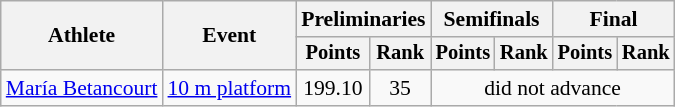<table class=wikitable style="font-size:90%;">
<tr>
<th rowspan="2">Athlete</th>
<th rowspan="2">Event</th>
<th colspan="2">Preliminaries</th>
<th colspan="2">Semifinals</th>
<th colspan="2">Final</th>
</tr>
<tr style="font-size:95%">
<th>Points</th>
<th>Rank</th>
<th>Points</th>
<th>Rank</th>
<th>Points</th>
<th>Rank</th>
</tr>
<tr align=center>
<td align=left><a href='#'>María Betancourt</a></td>
<td align=left><a href='#'>10 m platform</a></td>
<td>199.10</td>
<td>35</td>
<td colspan=4>did not advance</td>
</tr>
</table>
